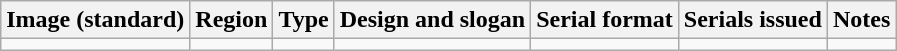<table class="wikitable">
<tr>
<th>Image (standard)</th>
<th>Region</th>
<th>Type</th>
<th>Design and slogan</th>
<th>Serial format</th>
<th>Serials issued</th>
<th>Notes</th>
</tr>
<tr>
<td></td>
<td></td>
<td></td>
<td></td>
<td></td>
<td></td>
<td></td>
</tr>
</table>
